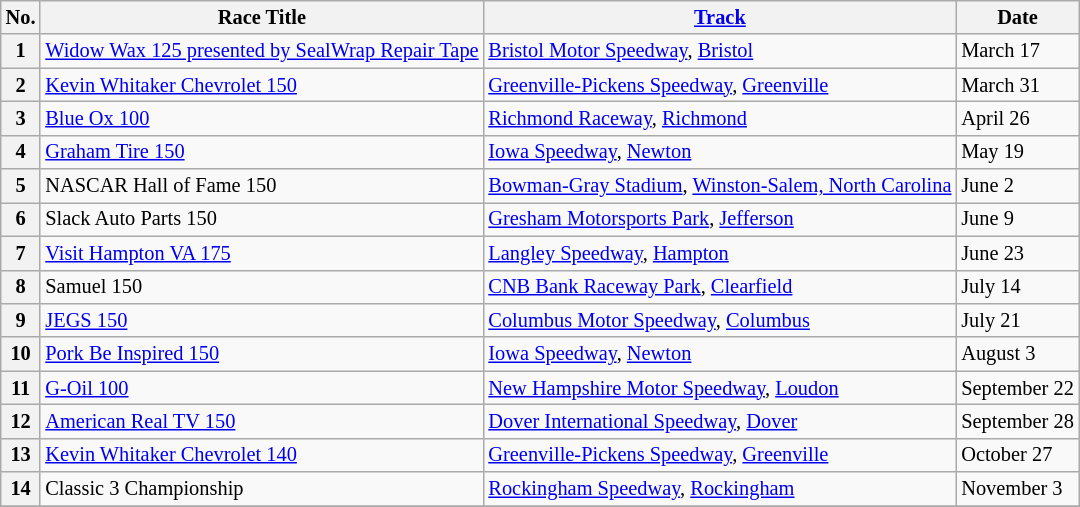<table class="wikitable" style="font-size:85%;">
<tr>
<th>No.</th>
<th>Race Title</th>
<th><a href='#'>Track</a></th>
<th>Date</th>
</tr>
<tr>
<th>1</th>
<td><a href='#'>Widow Wax 125 presented by SealWrap Repair Tape</a></td>
<td><a href='#'>Bristol Motor Speedway</a>, <a href='#'>Bristol</a></td>
<td>March 17</td>
</tr>
<tr>
<th>2</th>
<td><a href='#'>Kevin Whitaker Chevrolet 150</a></td>
<td><a href='#'>Greenville-Pickens Speedway</a>, <a href='#'>Greenville</a></td>
<td>March 31</td>
</tr>
<tr>
<th>3</th>
<td><a href='#'>Blue Ox 100</a></td>
<td><a href='#'>Richmond Raceway</a>, <a href='#'>Richmond</a></td>
<td>April 26</td>
</tr>
<tr>
<th>4</th>
<td><a href='#'>Graham Tire 150</a></td>
<td><a href='#'>Iowa Speedway</a>, <a href='#'>Newton</a></td>
<td>May 19</td>
</tr>
<tr>
<th>5</th>
<td>NASCAR Hall of Fame 150</td>
<td><a href='#'>Bowman-Gray Stadium</a>, <a href='#'>Winston-Salem, North Carolina</a></td>
<td>June 2</td>
</tr>
<tr>
<th>6</th>
<td>Slack Auto Parts 150</td>
<td><a href='#'>Gresham Motorsports Park</a>, <a href='#'>Jefferson</a></td>
<td>June 9</td>
</tr>
<tr>
<th>7</th>
<td><a href='#'>Visit Hampton VA 175</a></td>
<td><a href='#'>Langley Speedway</a>, <a href='#'>Hampton</a></td>
<td>June 23</td>
</tr>
<tr>
<th>8</th>
<td>Samuel 150</td>
<td><a href='#'>CNB Bank Raceway Park</a>, <a href='#'>Clearfield</a></td>
<td>July 14</td>
</tr>
<tr>
<th>9</th>
<td><a href='#'>JEGS 150</a></td>
<td><a href='#'>Columbus Motor Speedway</a>, <a href='#'>Columbus</a></td>
<td>July 21</td>
</tr>
<tr>
<th>10</th>
<td><a href='#'>Pork Be Inspired 150</a></td>
<td><a href='#'>Iowa Speedway</a>, <a href='#'>Newton</a></td>
<td>August 3</td>
</tr>
<tr>
<th>11</th>
<td><a href='#'>G-Oil 100</a></td>
<td><a href='#'>New Hampshire Motor Speedway</a>, <a href='#'>Loudon</a></td>
<td>September 22</td>
</tr>
<tr>
<th>12</th>
<td><a href='#'>American Real TV 150</a></td>
<td><a href='#'>Dover International Speedway</a>, <a href='#'>Dover</a></td>
<td>September 28</td>
</tr>
<tr>
<th>13</th>
<td><a href='#'>Kevin Whitaker Chevrolet 140</a></td>
<td><a href='#'>Greenville-Pickens Speedway</a>, <a href='#'>Greenville</a></td>
<td>October 27</td>
</tr>
<tr>
<th>14</th>
<td>Classic 3 Championship</td>
<td><a href='#'>Rockingham Speedway</a>, <a href='#'>Rockingham</a></td>
<td>November 3</td>
</tr>
<tr>
</tr>
</table>
